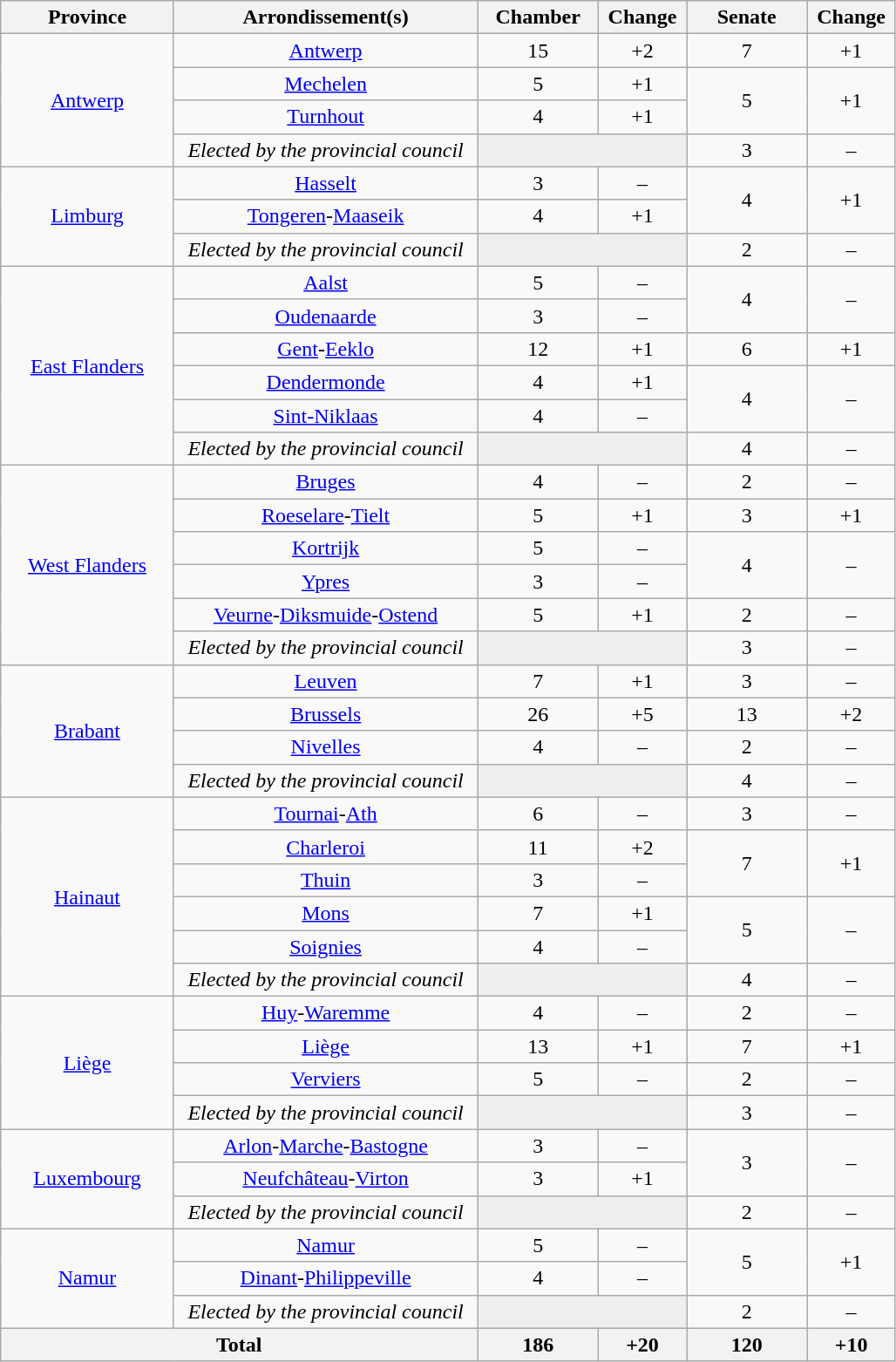<table class="wikitable" style="text-align:center;">
<tr>
<th style="width:125px;">Province</th>
<th style="width:225px;">Arrondissement(s)</th>
<th style="width:85px;">Chamber</th>
<th style="width:60px;">Change</th>
<th style="width:85px;">Senate</th>
<th style="width:60px;">Change</th>
</tr>
<tr>
<td rowspan="4"><a href='#'>Antwerp</a></td>
<td><a href='#'>Antwerp</a></td>
<td>15</td>
<td>+2</td>
<td>7</td>
<td>+1</td>
</tr>
<tr>
<td><a href='#'>Mechelen</a></td>
<td>5</td>
<td>+1</td>
<td rowspan="2">5</td>
<td rowspan="2">+1</td>
</tr>
<tr>
<td><a href='#'>Turnhout</a></td>
<td>4</td>
<td>+1</td>
</tr>
<tr>
<td><em>Elected by the provincial council</em></td>
<td style="background-color:#EFEFEF;" colspan="2"></td>
<td>3</td>
<td>–</td>
</tr>
<tr>
<td rowspan="3"><a href='#'>Limburg</a></td>
<td><a href='#'>Hasselt</a></td>
<td>3</td>
<td>–</td>
<td rowspan="2">4</td>
<td rowspan="2">+1</td>
</tr>
<tr>
<td><a href='#'>Tongeren</a>-<a href='#'>Maaseik</a></td>
<td>4</td>
<td>+1</td>
</tr>
<tr>
<td><em>Elected by the provincial council</em></td>
<td style="background-color:#EFEFEF;" colspan="2"></td>
<td>2</td>
<td>–</td>
</tr>
<tr>
<td rowspan="6"><a href='#'>East Flanders</a></td>
<td><a href='#'>Aalst</a></td>
<td>5</td>
<td>–</td>
<td rowspan="2">4</td>
<td rowspan="2">–</td>
</tr>
<tr>
<td><a href='#'>Oudenaarde</a></td>
<td>3</td>
<td>–</td>
</tr>
<tr>
<td><a href='#'>Gent</a>-<a href='#'>Eeklo</a></td>
<td>12</td>
<td>+1</td>
<td>6</td>
<td>+1</td>
</tr>
<tr>
<td><a href='#'>Dendermonde</a></td>
<td>4</td>
<td>+1</td>
<td rowspan="2">4</td>
<td rowspan="2">–</td>
</tr>
<tr>
<td><a href='#'>Sint-Niklaas</a></td>
<td>4</td>
<td>–</td>
</tr>
<tr>
<td><em>Elected by the provincial council</em></td>
<td style="background-color:#EFEFEF;" colspan="2"></td>
<td>4</td>
<td>–</td>
</tr>
<tr>
<td rowspan="6"><a href='#'>West Flanders</a></td>
<td><a href='#'>Bruges</a></td>
<td>4</td>
<td>–</td>
<td>2</td>
<td>–</td>
</tr>
<tr>
<td><a href='#'>Roeselare</a>-<a href='#'>Tielt</a></td>
<td>5</td>
<td>+1</td>
<td>3</td>
<td>+1</td>
</tr>
<tr>
<td><a href='#'>Kortrijk</a></td>
<td>5</td>
<td>–</td>
<td rowspan="2">4</td>
<td rowspan="2">–</td>
</tr>
<tr>
<td><a href='#'>Ypres</a></td>
<td>3</td>
<td>–</td>
</tr>
<tr>
<td><a href='#'>Veurne</a>-<a href='#'>Diksmuide</a>-<a href='#'>Ostend</a></td>
<td>5</td>
<td>+1</td>
<td>2</td>
<td>–</td>
</tr>
<tr>
<td><em>Elected by the provincial council</em></td>
<td style="background-color:#EFEFEF;" colspan="2"></td>
<td>3</td>
<td>–</td>
</tr>
<tr>
<td rowspan="4"><a href='#'>Brabant</a></td>
<td><a href='#'>Leuven</a></td>
<td>7</td>
<td>+1</td>
<td>3</td>
<td>–</td>
</tr>
<tr>
<td><a href='#'>Brussels</a></td>
<td>26</td>
<td>+5</td>
<td>13</td>
<td>+2</td>
</tr>
<tr>
<td><a href='#'>Nivelles</a></td>
<td>4</td>
<td>–</td>
<td>2</td>
<td>–</td>
</tr>
<tr>
<td><em>Elected by the provincial council</em></td>
<td style="background-color:#EFEFEF;" colspan="2"></td>
<td>4</td>
<td>–</td>
</tr>
<tr>
<td rowspan="6"><a href='#'>Hainaut</a></td>
<td><a href='#'>Tournai</a>-<a href='#'>Ath</a></td>
<td>6</td>
<td>–</td>
<td>3</td>
<td>–</td>
</tr>
<tr>
<td><a href='#'>Charleroi</a></td>
<td>11</td>
<td>+2</td>
<td rowspan="2">7</td>
<td rowspan="2">+1</td>
</tr>
<tr>
<td><a href='#'>Thuin</a></td>
<td>3</td>
<td>–</td>
</tr>
<tr>
<td><a href='#'>Mons</a></td>
<td>7</td>
<td>+1</td>
<td rowspan="2">5</td>
<td rowspan="2">–</td>
</tr>
<tr>
<td><a href='#'>Soignies</a></td>
<td>4</td>
<td>–</td>
</tr>
<tr>
<td><em>Elected by the provincial council</em></td>
<td style="background-color:#EFEFEF;" colspan="2"></td>
<td>4</td>
<td>–</td>
</tr>
<tr>
<td rowspan="4"><a href='#'>Liège</a></td>
<td><a href='#'>Huy</a>-<a href='#'>Waremme</a></td>
<td>4</td>
<td>–</td>
<td>2</td>
<td>–</td>
</tr>
<tr>
<td><a href='#'>Liège</a></td>
<td>13</td>
<td>+1</td>
<td>7</td>
<td>+1</td>
</tr>
<tr>
<td><a href='#'>Verviers</a></td>
<td>5</td>
<td>–</td>
<td>2</td>
<td>–</td>
</tr>
<tr>
<td><em>Elected by the provincial council</em></td>
<td style="background-color:#EFEFEF;" colspan="2"></td>
<td>3</td>
<td>–</td>
</tr>
<tr>
<td rowspan="3"><a href='#'>Luxembourg</a></td>
<td><a href='#'>Arlon</a>-<a href='#'>Marche</a>-<a href='#'>Bastogne</a></td>
<td>3</td>
<td>–</td>
<td rowspan="2">3</td>
<td rowspan="2">–</td>
</tr>
<tr>
<td><a href='#'>Neufchâteau</a>-<a href='#'>Virton</a></td>
<td>3</td>
<td>+1</td>
</tr>
<tr>
<td><em>Elected by the provincial council</em></td>
<td style="background-color:#EFEFEF;" colspan="2"></td>
<td>2</td>
<td>–</td>
</tr>
<tr>
<td rowspan="3"><a href='#'>Namur</a></td>
<td><a href='#'>Namur</a></td>
<td>5</td>
<td>–</td>
<td rowspan="2">5</td>
<td rowspan="2">+1</td>
</tr>
<tr>
<td><a href='#'>Dinant</a>-<a href='#'>Philippeville</a></td>
<td>4</td>
<td>–</td>
</tr>
<tr>
<td><em>Elected by the provincial council</em></td>
<td style="background-color:#EFEFEF;" colspan="2"></td>
<td>2</td>
<td>–</td>
</tr>
<tr>
<th colspan="2">Total</th>
<th>186</th>
<th>+20</th>
<th>120</th>
<th>+10</th>
</tr>
</table>
